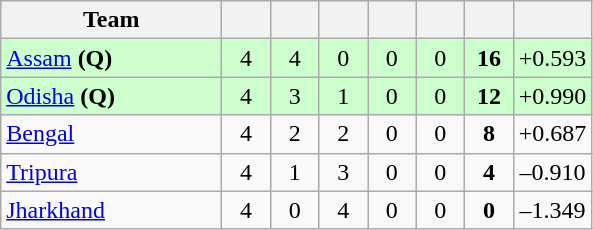<table class="wikitable" style="text-align:center">
<tr>
<th style="width:140px;">Team</th>
<th style="width:25px;"></th>
<th style="width:25px;"></th>
<th style="width:25px;"></th>
<th style="width:25px;"></th>
<th style="width:25px;"></th>
<th style="width:25px;"></th>
<th style="width:40px;"></th>
</tr>
<tr style="background:#cfc;">
<td style="text-align:left"><a href='#'>Assam</a> <strong>(Q)</strong></td>
<td>4</td>
<td>4</td>
<td>0</td>
<td>0</td>
<td>0</td>
<td><strong>16</strong></td>
<td>+0.593</td>
</tr>
<tr style="background:#cfc;">
<td style="text-align:left"><a href='#'>Odisha</a> <strong>(Q)</strong></td>
<td>4</td>
<td>3</td>
<td>1</td>
<td>0</td>
<td>0</td>
<td><strong>12</strong></td>
<td>+0.990</td>
</tr>
<tr>
<td style="text-align:left"><a href='#'>Bengal</a></td>
<td>4</td>
<td>2</td>
<td>2</td>
<td>0</td>
<td>0</td>
<td><strong>8</strong></td>
<td>+0.687</td>
</tr>
<tr>
<td style="text-align:left"><a href='#'>Tripura</a></td>
<td>4</td>
<td>1</td>
<td>3</td>
<td>0</td>
<td>0</td>
<td><strong>4</strong></td>
<td>–0.910</td>
</tr>
<tr>
<td style="text-align:left"><a href='#'>Jharkhand</a></td>
<td>4</td>
<td>0</td>
<td>4</td>
<td>0</td>
<td>0</td>
<td><strong>0</strong></td>
<td>–1.349</td>
</tr>
</table>
